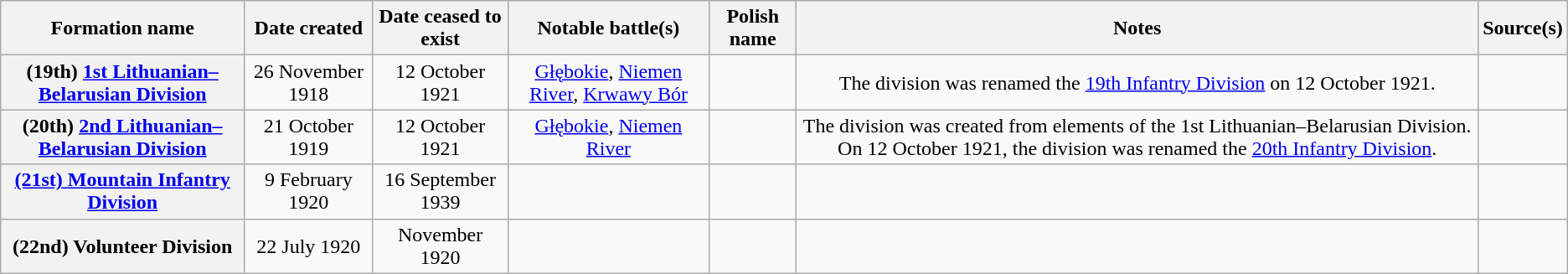<table class="wikitable sortable plainrowheaders" style="text-align: left; border-spacing: 2px; border: 1px solid darkgray;">
<tr>
<th scope="col">Formation name</th>
<th scope="col">Date created</th>
<th scope="col">Date ceased to exist</th>
<th scope="col">Notable battle(s)</th>
<th scope="col" class="unsortable">Polish name</th>
<th scope="col" class="unsortable">Notes</th>
<th scope="col"  width="1%" class="unsortable">Source(s)</th>
</tr>
<tr>
<th align="center" scope="row">(19th) <a href='#'>1st Lithuanian–Belarusian Division</a></th>
<td align="center">26 November 1918</td>
<td align="center">12 October 1921</td>
<td align="center"><a href='#'>Głębokie</a>, <a href='#'>Niemen River</a>, <a href='#'>Krwawy Bór</a></td>
<td align="center"></td>
<td align="center">The division was renamed the <a href='#'>19th Infantry Division</a> on 12 October 1921.</td>
<td align="center"></td>
</tr>
<tr>
<th align="center" scope="row">(20th) <a href='#'>2nd Lithuanian–Belarusian Division</a></th>
<td align="center">21 October 1919</td>
<td align="center">12 October 1921</td>
<td align="center"><a href='#'>Głębokie</a>, <a href='#'>Niemen River</a></td>
<td align="center"></td>
<td align="center">The division was created from elements of the 1st Lithuanian–Belarusian Division. On 12 October 1921, the division was renamed the <a href='#'>20th Infantry Division</a>.</td>
<td align="center"></td>
</tr>
<tr>
<th align="center" scope="row"><a href='#'>(21st) Mountain Infantry Division</a></th>
<td align="center">9 February 1920</td>
<td align="center">16 September 1939</td>
<td align="center"></td>
<td align="center"></td>
<td align="center"></td>
<td align="center"></td>
</tr>
<tr>
<th align="center" scope="row">(22nd) Volunteer Division</th>
<td align="center">22 July 1920</td>
<td align="center">November 1920</td>
<td align="center"></td>
<td align="center"></td>
<td align="center"></td>
<td align="center"></td>
</tr>
</table>
